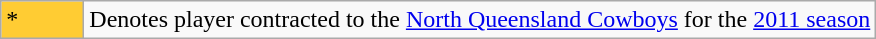<table class="wikitable">
<tr>
<td style="background:#FC3; width:3em;">*</td>
<td>Denotes player contracted to the <a href='#'>North Queensland Cowboys</a> for the <a href='#'>2011 season</a></td>
</tr>
</table>
